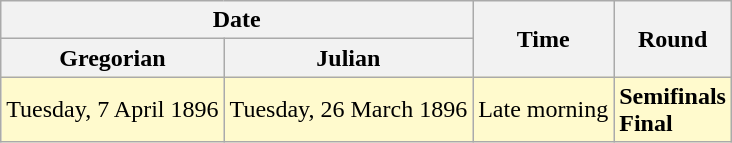<table class="wikitable">
<tr>
<th colspan=2>Date</th>
<th rowspan=2>Time</th>
<th rowspan=2>Round</th>
</tr>
<tr>
<th>Gregorian</th>
<th>Julian</th>
</tr>
<tr style=background:lemonchiffon>
<td>Tuesday, 7 April 1896</td>
<td>Tuesday, 26 March 1896</td>
<td>Late morning</td>
<td><strong>Semifinals</strong><br><strong>Final</strong></td>
</tr>
</table>
